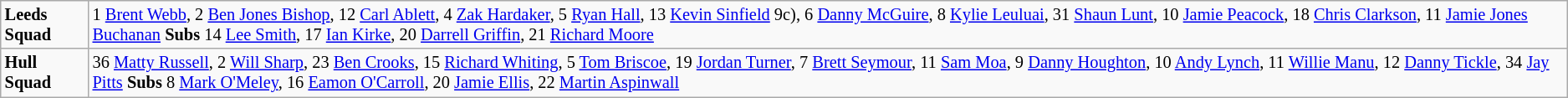<table class="wikitable" style="font-size:85%;">
<tr>
<td><strong>Leeds Squad</strong></td>
<td>1 <a href='#'>Brent Webb</a>, 2 <a href='#'>Ben Jones Bishop</a>, 12 <a href='#'>Carl Ablett</a>, 4 <a href='#'>Zak Hardaker</a>, 5 <a href='#'>Ryan Hall</a>, 13 <a href='#'>Kevin Sinfield</a> 9c), 6 <a href='#'>Danny McGuire</a>, 8 <a href='#'>Kylie Leuluai</a>, 31 <a href='#'>Shaun Lunt</a>, 10 <a href='#'>Jamie Peacock</a>, 18 <a href='#'>Chris Clarkson</a>, 11 <a href='#'>Jamie Jones Buchanan</a> <strong>Subs</strong> 14 <a href='#'>Lee Smith</a>, 17 <a href='#'>Ian Kirke</a>, 20 <a href='#'>Darrell Griffin</a>, 21 <a href='#'>Richard Moore</a></td>
</tr>
<tr>
<td><strong>Hull Squad</strong></td>
<td>36 <a href='#'>Matty Russell</a>, 2 <a href='#'>Will Sharp</a>, 23 <a href='#'>Ben Crooks</a>, 15 <a href='#'>Richard Whiting</a>, 5 <a href='#'>Tom Briscoe</a>, 19 <a href='#'>Jordan Turner</a>, 7 <a href='#'>Brett Seymour</a>, 11 <a href='#'>Sam Moa</a>, 9 <a href='#'>Danny Houghton</a>, 10 <a href='#'>Andy Lynch</a>, 11 <a href='#'>Willie Manu</a>, 12 <a href='#'>Danny Tickle</a>, 34 <a href='#'>Jay Pitts</a> <strong>Subs</strong> 8 <a href='#'>Mark O'Meley</a>, 16 <a href='#'>Eamon O'Carroll</a>, 20 <a href='#'>Jamie Ellis</a>, 22 <a href='#'>Martin Aspinwall</a></td>
</tr>
</table>
